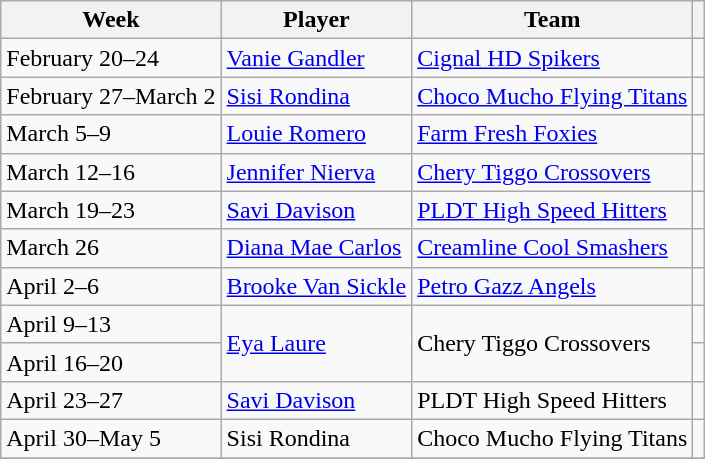<table class="wikitable">
<tr>
<th>Week</th>
<th>Player</th>
<th>Team</th>
<th></th>
</tr>
<tr>
<td>February 20–24</td>
<td><a href='#'>Vanie Gandler</a></td>
<td><a href='#'>Cignal HD Spikers</a></td>
<td style="text-align:center"></td>
</tr>
<tr>
<td>February 27–March 2</td>
<td><a href='#'>Sisi Rondina</a></td>
<td><a href='#'>Choco Mucho Flying Titans</a></td>
<td style="text-align:center;"></td>
</tr>
<tr>
<td>March 5–9</td>
<td><a href='#'>Louie Romero</a></td>
<td><a href='#'>Farm Fresh Foxies</a></td>
<td style="text-align:center;"></td>
</tr>
<tr>
<td>March 12–16</td>
<td><a href='#'>Jennifer Nierva</a></td>
<td><a href='#'>Chery Tiggo Crossovers</a></td>
<td style="text-align:center;"></td>
</tr>
<tr>
<td>March 19–23</td>
<td><a href='#'>Savi Davison</a></td>
<td><a href='#'>PLDT High Speed Hitters</a></td>
<td style="text-align:center;"></td>
</tr>
<tr>
<td>March 26</td>
<td><a href='#'>Diana Mae Carlos</a></td>
<td><a href='#'>Creamline Cool Smashers</a></td>
<td style="text-align:center;"></td>
</tr>
<tr>
<td>April 2–6</td>
<td><a href='#'>Brooke Van Sickle</a></td>
<td><a href='#'>Petro Gazz Angels</a></td>
<td style="text-align:center;"></td>
</tr>
<tr>
<td>April 9–13</td>
<td rowspan="2"><a href='#'>Eya Laure</a></td>
<td rowspan="2">Chery Tiggo Crossovers</td>
<td style="text-align:center;"></td>
</tr>
<tr>
<td>April 16–20</td>
<td style="text-align:center;"></td>
</tr>
<tr>
<td>April 23–27</td>
<td><a href='#'>Savi Davison</a></td>
<td>PLDT High Speed Hitters</td>
<td style="text-align:center;"></td>
</tr>
<tr>
<td>April 30–May 5</td>
<td>Sisi Rondina</td>
<td>Choco Mucho Flying Titans</td>
<td style="text-align:center;"></td>
</tr>
<tr>
</tr>
</table>
